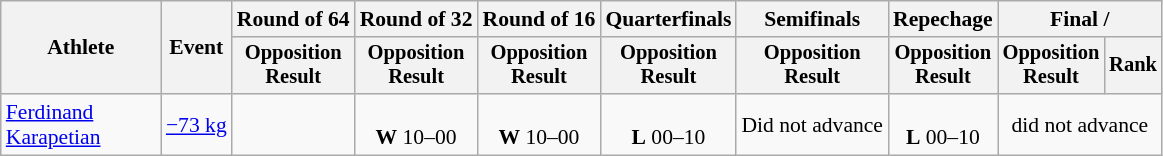<table class="wikitable" style="text-align:center; font-size:90%">
<tr>
<th rowspan=2 width=100>Athlete</th>
<th rowspan=2>Event</th>
<th>Round of 64</th>
<th>Round of 32</th>
<th>Round of 16</th>
<th>Quarterfinals</th>
<th>Semifinals</th>
<th>Repechage</th>
<th colspan=2>Final / </th>
</tr>
<tr style="font-size:95%">
<th>Opposition<br>Result</th>
<th>Opposition<br>Result</th>
<th>Opposition<br>Result</th>
<th>Opposition<br>Result</th>
<th>Opposition<br>Result</th>
<th>Opposition<br>Result</th>
<th>Opposition<br>Result</th>
<th>Rank</th>
</tr>
<tr>
<td align=left><a href='#'>Ferdinand Karapetian</a></td>
<td align=left><a href='#'>−73 kg</a></td>
<td></td>
<td><br><strong>W</strong> 10–00</td>
<td><br><strong>W</strong> 10–00</td>
<td><br><strong>L</strong> 00–10</td>
<td>Did not advance</td>
<td><br><strong>L</strong> 00–10</td>
<td colspan=2>did not advance</td>
</tr>
</table>
